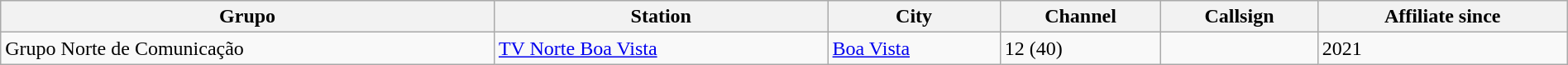<table class = "wikitable" style = "width: 100%">
<tr>
<th>Grupo</th>
<th>Station</th>
<th>City</th>
<th>Channel</th>
<th>Callsign</th>
<th>Affiliate since</th>
</tr>
<tr>
<td>Grupo Norte de Comunicação</td>
<td><a href='#'>TV Norte Boa Vista</a></td>
<td><a href='#'>Boa Vista</a></td>
<td>12 (40)</td>
<td></td>
<td>2021</td>
</tr>
</table>
